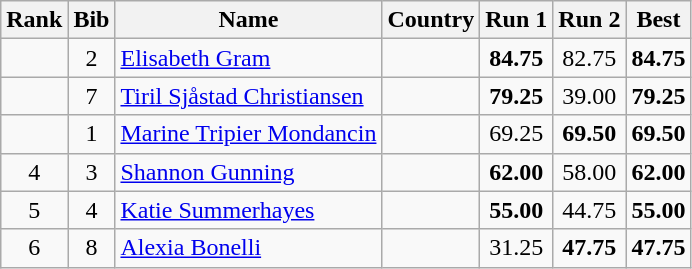<table class="wikitable sortable" style="text-align:center">
<tr>
<th>Rank</th>
<th>Bib</th>
<th>Name</th>
<th>Country</th>
<th>Run 1</th>
<th>Run 2</th>
<th>Best</th>
</tr>
<tr>
<td></td>
<td>2</td>
<td align=left><a href='#'>Elisabeth Gram</a></td>
<td align=left></td>
<td><strong>84.75</strong></td>
<td>82.75</td>
<td><strong>84.75</strong></td>
</tr>
<tr>
<td></td>
<td>7</td>
<td align=left><a href='#'>Tiril Sjåstad Christiansen</a></td>
<td align=left></td>
<td><strong>79.25</strong></td>
<td>39.00</td>
<td><strong>79.25</strong></td>
</tr>
<tr>
<td></td>
<td>1</td>
<td align=left><a href='#'>Marine Tripier Mondancin</a></td>
<td align=left></td>
<td>69.25</td>
<td><strong>69.50</strong></td>
<td><strong>69.50</strong></td>
</tr>
<tr>
<td>4</td>
<td>3</td>
<td align=left><a href='#'>Shannon Gunning</a></td>
<td align=left></td>
<td><strong>62.00</strong></td>
<td>58.00</td>
<td><strong>62.00</strong></td>
</tr>
<tr>
<td>5</td>
<td>4</td>
<td align=left><a href='#'>Katie Summerhayes</a></td>
<td align=left></td>
<td><strong>55.00</strong></td>
<td>44.75</td>
<td><strong>55.00</strong></td>
</tr>
<tr>
<td>6</td>
<td>8</td>
<td align=left><a href='#'>Alexia Bonelli</a></td>
<td align=left></td>
<td>31.25</td>
<td><strong>47.75</strong></td>
<td><strong>47.75</strong></td>
</tr>
</table>
